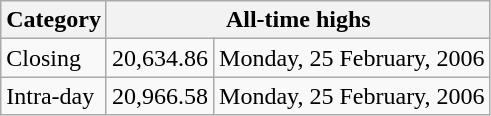<table class="wikitable">
<tr>
<th>Category</th>
<th colspan="2">All-time highs</th>
</tr>
<tr>
<td>Closing</td>
<td>20,634.86</td>
<td>Monday, 25 February, 2006</td>
</tr>
<tr>
<td>Intra-day</td>
<td>20,966.58</td>
<td>Monday, 25 February, 2006</td>
</tr>
</table>
